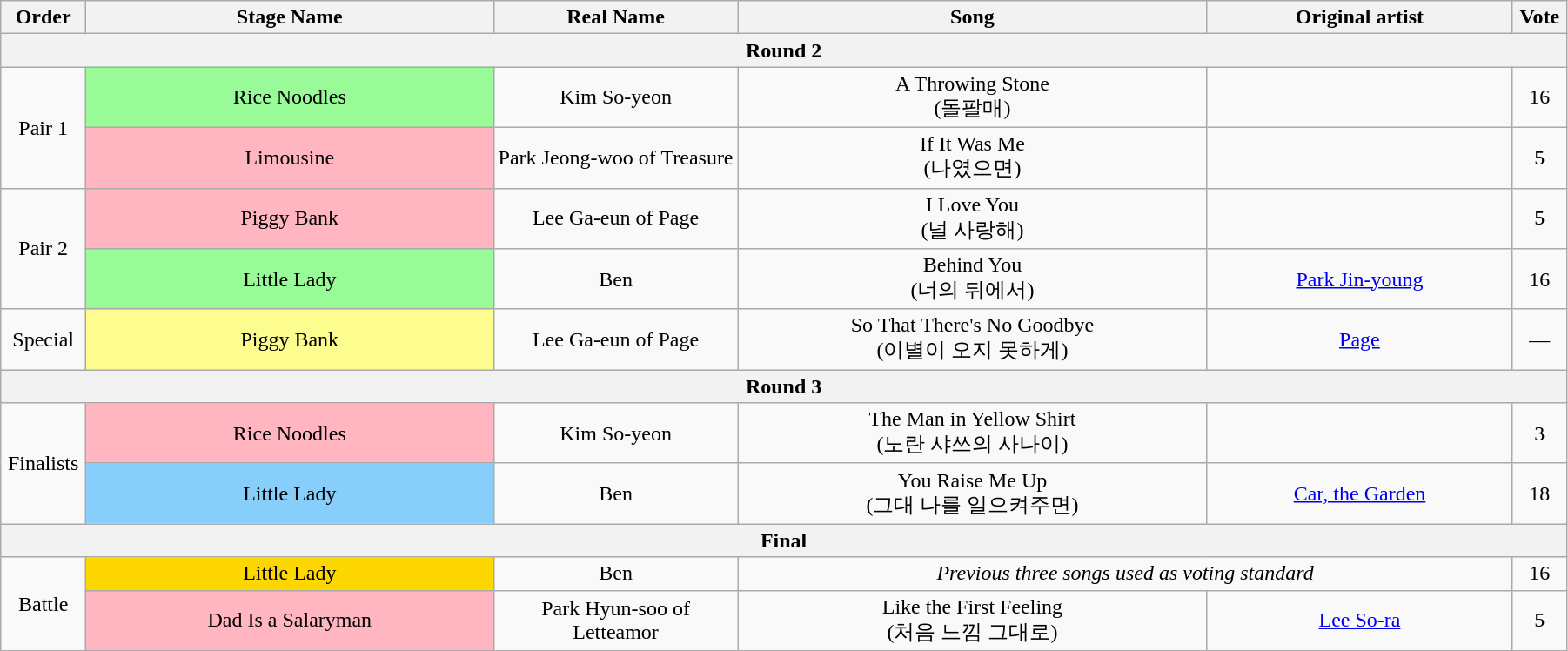<table class="wikitable" style="text-align:center; width:95%;">
<tr>
<th style="width:1%;">Order</th>
<th style="width:20%;">Stage Name</th>
<th style="width:12%;">Real Name</th>
<th style="width:23%;">Song</th>
<th style="width:15%;">Original artist</th>
<th style="width:1%;">Vote</th>
</tr>
<tr>
<th colspan=6>Round 2</th>
</tr>
<tr>
<td rowspan=2>Pair 1</td>
<td bgcolor="palegreen">Rice Noodles</td>
<td>Kim So-yeon</td>
<td>A Throwing Stone<br>(돌팔매)</td>
<td></td>
<td>16</td>
</tr>
<tr>
<td bgcolor="lightpink">Limousine</td>
<td>Park Jeong-woo of Treasure</td>
<td>If It Was Me<br>(나였으면)</td>
<td></td>
<td>5</td>
</tr>
<tr>
<td rowspan=2>Pair 2</td>
<td bgcolor="lightpink">Piggy Bank</td>
<td>Lee Ga-eun of Page</td>
<td>I Love You<br>(널 사랑해)</td>
<td></td>
<td>5</td>
</tr>
<tr>
<td bgcolor="palegreen">Little Lady</td>
<td>Ben</td>
<td>Behind You<br>(너의 뒤에서)</td>
<td><a href='#'>Park Jin-young</a></td>
<td>16</td>
</tr>
<tr>
<td>Special</td>
<td bgcolor="#FDFC8F">Piggy Bank</td>
<td>Lee Ga-eun of Page</td>
<td>So That There's No Goodbye<br>(이별이 오지 못하게)</td>
<td><a href='#'>Page</a></td>
<td>—</td>
</tr>
<tr>
<th colspan=6>Round 3</th>
</tr>
<tr>
<td rowspan=2>Finalists</td>
<td bgcolor="lightpink">Rice Noodles</td>
<td>Kim So-yeon</td>
<td>The Man in Yellow Shirt<br>(노란 샤쓰의 사나이)</td>
<td></td>
<td>3</td>
</tr>
<tr>
<td bgcolor="lightskyblue">Little Lady</td>
<td>Ben</td>
<td>You Raise Me Up<br>(그대 나를 일으켜주면)</td>
<td><a href='#'>Car, the Garden</a></td>
<td>18</td>
</tr>
<tr>
<th colspan=6>Final</th>
</tr>
<tr>
<td rowspan=2>Battle</td>
<td bgcolor="gold">Little Lady</td>
<td>Ben</td>
<td colspan=2><em>Previous three songs used as voting standard</em></td>
<td>16</td>
</tr>
<tr>
<td bgcolor="lightpink">Dad Is a Salaryman</td>
<td>Park Hyun-soo of Letteamor</td>
<td>Like the First Feeling<br>(처음 느낌 그대로)</td>
<td><a href='#'>Lee So-ra</a></td>
<td>5</td>
</tr>
</table>
